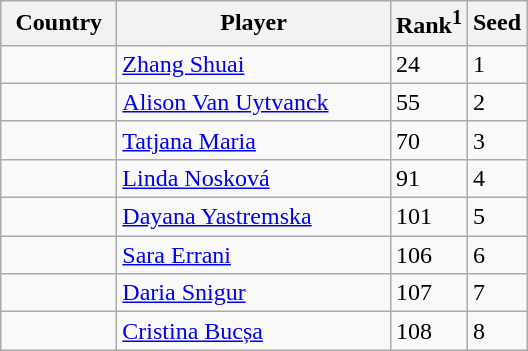<table class="sortable wikitable">
<tr>
<th width="70">Country</th>
<th width="175">Player</th>
<th>Rank<sup>1</sup></th>
<th>Seed</th>
</tr>
<tr>
<td></td>
<td><a href='#'>Zhang Shuai</a></td>
<td>24</td>
<td>1</td>
</tr>
<tr>
<td></td>
<td><a href='#'>Alison Van Uytvanck</a></td>
<td>55</td>
<td>2</td>
</tr>
<tr>
<td></td>
<td><a href='#'>Tatjana Maria</a></td>
<td>70</td>
<td>3</td>
</tr>
<tr>
<td></td>
<td><a href='#'>Linda Nosková</a></td>
<td>91</td>
<td>4</td>
</tr>
<tr>
<td></td>
<td><a href='#'>Dayana Yastremska</a></td>
<td>101</td>
<td>5</td>
</tr>
<tr>
<td></td>
<td><a href='#'>Sara Errani</a></td>
<td>106</td>
<td>6</td>
</tr>
<tr>
<td></td>
<td><a href='#'>Daria Snigur</a></td>
<td>107</td>
<td>7</td>
</tr>
<tr>
<td></td>
<td><a href='#'>Cristina Bucșa</a></td>
<td>108</td>
<td>8</td>
</tr>
</table>
